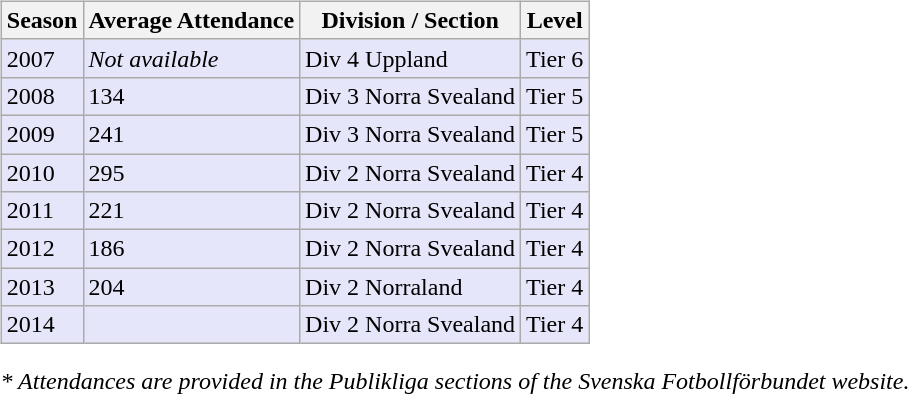<table>
<tr>
<td valign="top" width=0%><br><table class="wikitable">
<tr style="background:#f0f6fa;">
<th><strong>Season</strong></th>
<th><strong>Average Attendance</strong></th>
<th><strong>Division / Section</strong></th>
<th><strong>Level</strong></th>
</tr>
<tr>
<td style="background:#E6E6FA;">2007</td>
<td style="background:#E6E6FA;"><em>Not available</em></td>
<td style="background:#E6E6FA;">Div 4 Uppland</td>
<td style="background:#E6E6FA;">Tier 6</td>
</tr>
<tr>
<td style="background:#E6E6FA;">2008</td>
<td style="background:#E6E6FA;">134</td>
<td style="background:#E6E6FA;">Div 3 Norra Svealand</td>
<td style="background:#E6E6FA;">Tier 5</td>
</tr>
<tr>
<td style="background:#E6E6FA;">2009</td>
<td style="background:#E6E6FA;">241</td>
<td style="background:#E6E6FA;">Div 3 Norra Svealand</td>
<td style="background:#E6E6FA;">Tier 5</td>
</tr>
<tr>
<td style="background:#E6E6FA;">2010</td>
<td style="background:#E6E6FA;">295</td>
<td style="background:#E6E6FA;">Div 2 Norra Svealand</td>
<td style="background:#E6E6FA;">Tier 4</td>
</tr>
<tr>
<td style="background:#E6E6FA;">2011</td>
<td style="background:#E6E6FA;">221</td>
<td style="background:#E6E6FA;">Div 2 Norra Svealand</td>
<td style="background:#E6E6FA;">Tier 4</td>
</tr>
<tr>
<td style="background:#E6E6FA;">2012</td>
<td style="background:#E6E6FA;">186</td>
<td style="background:#E6E6FA;">Div 2 Norra Svealand</td>
<td style="background:#E6E6FA;">Tier 4</td>
</tr>
<tr>
<td style="background:#E6E6FA;">2013</td>
<td style="background:#E6E6FA;">204</td>
<td style="background:#E6E6FA;">Div 2 Norraland</td>
<td style="background:#E6E6FA;">Tier 4</td>
</tr>
<tr>
<td style="background:#E6E6FA;">2014</td>
<td style="background:#E6E6FA;"></td>
<td style="background:#E6E6FA;">Div 2 Norra Svealand</td>
<td style="background:#E6E6FA;">Tier 4</td>
</tr>
</table>
<em>* Attendances are provided in the Publikliga sections of the Svenska Fotbollförbundet website.</em> </td>
</tr>
</table>
